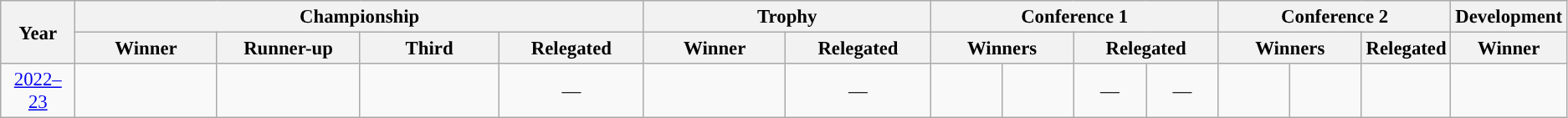<table class="wikitable" style="font-size:95%; text-align: center;">
<tr>
<th rowspan=2 width=5%>Year</th>
<th colspan=4>Championship</th>
<th colspan=2>Trophy</th>
<th colspan=4>Conference 1</th>
<th colspan=3>Conference 2</th>
<th>Development</th>
</tr>
<tr>
<th width=10%">Winner</th>
<th width=10%">Runner-up</th>
<th width=10%">Third</th>
<th width=10% padding:2px;">Relegated</th>
<th width=10%">Winner</th>
<th width=10% padding:2px;">Relegated</th>
<th colspan=2 width=10%">Winners</th>
<th colspan=2 width=10% padding:2px;">Relegated</th>
<th colspan=2 width="10%">Winners</th>
<th width=10% padding:2px;">Relegated</th>
<th width=10%">Winner</th>
</tr>
<tr>
<td><a href='#'>2022–23</a></td>
<td></td>
<td></td>
<td></td>
<td>—</td>
<td></td>
<td>—</td>
<td></td>
<td></td>
<td>—</td>
<td>—</td>
<td></td>
<td></td>
<td></td>
<td></td>
</tr>
</table>
